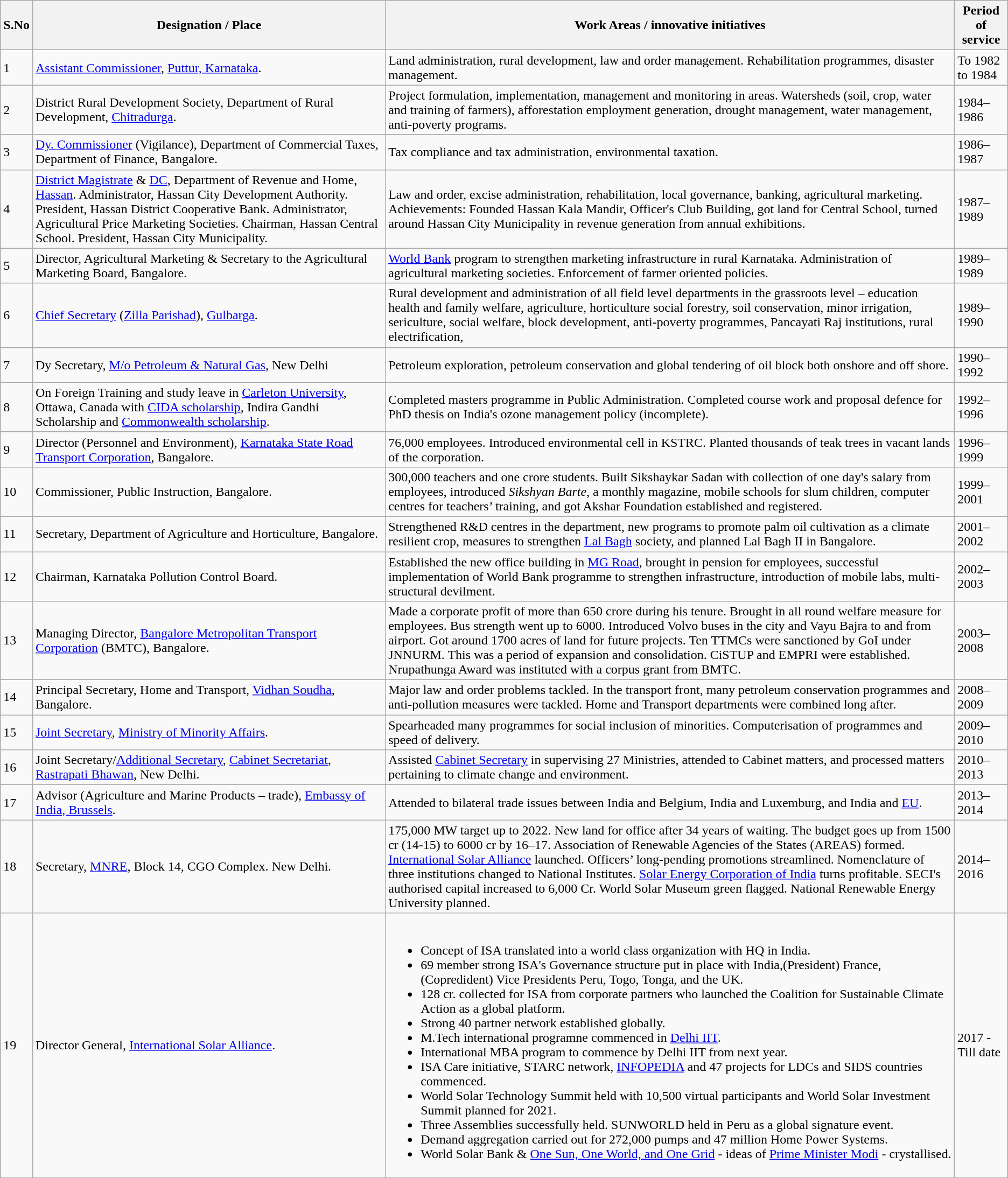<table class="wikitable">
<tr>
<th>S.No</th>
<th>Designation / Place</th>
<th>Work Areas / innovative initiatives</th>
<th>Period of service</th>
</tr>
<tr>
<td>1</td>
<td><a href='#'>Assistant Commissioner</a>, <a href='#'>Puttur, Karnataka</a>.</td>
<td>Land administration, rural development, law and order management. Rehabilitation programmes, disaster management.</td>
<td>To 1982 to 1984</td>
</tr>
<tr>
<td>2</td>
<td>District Rural Development Society, Department of Rural Development, <a href='#'>Chitradurga</a>.</td>
<td>Project formulation, implementation, management and monitoring in areas.  Watersheds (soil, crop, water and training of farmers), afforestation employment generation, drought management, water management, anti-poverty programs.</td>
<td>1984–1986</td>
</tr>
<tr>
<td>3</td>
<td><a href='#'>Dy. Commissioner</a> (Vigilance), Department of Commercial Taxes, Department of Finance, Bangalore.</td>
<td>Tax compliance and tax administration, environmental taxation.</td>
<td>1986–1987</td>
</tr>
<tr>
<td>4</td>
<td><a href='#'>District Magistrate</a> & <a href='#'>DC</a>, Department of Revenue and Home, <a href='#'>Hassan</a>. Administrator, Hassan City Development Authority. President, Hassan District Cooperative Bank. Administrator, Agricultural Price Marketing Societies. Chairman, Hassan Central School. President, Hassan City Municipality.</td>
<td>Law and order, excise administration, rehabilitation, local governance, banking, agricultural marketing. Achievements: Founded Hassan Kala Mandir, Officer's Club Building, got land for Central School, turned around Hassan City Municipality in revenue generation from annual exhibitions.</td>
<td>1987–1989</td>
</tr>
<tr>
<td>5</td>
<td>Director, Agricultural Marketing & Secretary to the Agricultural Marketing Board, Bangalore.</td>
<td><a href='#'>World Bank</a> program to strengthen marketing infrastructure in rural Karnataka. Administration of agricultural marketing societies. Enforcement of farmer oriented policies.</td>
<td>1989–1989</td>
</tr>
<tr>
<td>6</td>
<td><a href='#'>Chief Secretary</a> (<a href='#'>Zilla Parishad</a>), <a href='#'>Gulbarga</a>.</td>
<td>Rural development and administration of all field level departments in the grassroots level – education health and family welfare, agriculture, horticulture social forestry, soil conservation, minor irrigation, sericulture, social welfare, block development, anti-poverty programmes, Pancayati Raj institutions, rural electrification,</td>
<td>1989–1990</td>
</tr>
<tr>
<td>7</td>
<td>Dy Secretary, <a href='#'>M/o Petroleum & Natural Gas</a>, New Delhi</td>
<td>Petroleum exploration, petroleum conservation and global tendering of oil block both onshore and off shore.</td>
<td>1990–1992</td>
</tr>
<tr>
<td>8</td>
<td>On Foreign Training and study leave in <a href='#'>Carleton University</a>, Ottawa, Canada with <a href='#'>CIDA scholarship</a>, Indira Gandhi Scholarship and <a href='#'>Commonwealth scholarship</a>.</td>
<td>Completed masters programme in Public Administration. Completed course work and proposal defence for PhD thesis on India's ozone management policy (incomplete).</td>
<td>1992–1996</td>
</tr>
<tr>
<td>9</td>
<td>Director (Personnel and Environment), <a href='#'>Karnataka State Road Transport Corporation</a>, Bangalore.</td>
<td>76,000 employees. Introduced environmental cell in KSTRC. Planted thousands of teak trees in vacant lands of the corporation.</td>
<td>1996–1999</td>
</tr>
<tr>
<td>10</td>
<td>Commissioner, Public Instruction, Bangalore.</td>
<td>300,000 teachers and one crore students. Built Sikshaykar Sadan with collection of one day's salary from employees, introduced <em>Sikshyan Barte</em>, a monthly magazine, mobile schools for slum children, computer centres for teachers’ training, and got Akshar Foundation established and registered.</td>
<td>1999–2001</td>
</tr>
<tr>
<td>11</td>
<td>Secretary, Department of Agriculture and Horticulture, Bangalore.</td>
<td>Strengthened R&D centres in the department, new programs to promote palm oil cultivation as a climate resilient crop, measures to strengthen <a href='#'>Lal Bagh</a> society, and planned Lal Bagh II in Bangalore.</td>
<td>2001–2002</td>
</tr>
<tr>
<td>12</td>
<td>Chairman, Karnataka Pollution Control Board.</td>
<td>Established the new office building in <a href='#'>MG Road</a>, brought in pension for employees, successful implementation of World Bank programme to strengthen infrastructure, introduction of mobile labs, multi-structural devilment.</td>
<td>2002–2003</td>
</tr>
<tr>
<td>13</td>
<td>Managing Director, <a href='#'>Bangalore Metropolitan Transport Corporation</a> (BMTC), Bangalore.</td>
<td>Made a corporate profit of more than 650 crore during his tenure. Brought in all round welfare measure for employees. Bus strength went up to 6000. Introduced Volvo buses in the city and Vayu Bajra to and from airport. Got around 1700 acres of land for future projects. Ten TTMCs were sanctioned by GoI under JNNURM. This was a period of expansion and consolidation. CiSTUP and EMPRI were established. Nrupathunga Award was instituted with a corpus grant from BMTC.</td>
<td>2003–2008</td>
</tr>
<tr>
<td>14</td>
<td>Principal Secretary, Home and Transport, <a href='#'>Vidhan Soudha</a>, Bangalore.</td>
<td>Major law and order problems tackled. In the transport front, many petroleum conservation programmes and anti-pollution measures were tackled. Home and Transport departments were combined long after.</td>
<td>2008–2009</td>
</tr>
<tr>
<td>15</td>
<td><a href='#'>Joint Secretary</a>, <a href='#'>Ministry of Minority Affairs</a>.</td>
<td>Spearheaded many programmes for social inclusion of minorities. Computerisation of programmes and speed of delivery.</td>
<td>2009–2010</td>
</tr>
<tr>
<td>16</td>
<td>Joint Secretary/<a href='#'>Additional Secretary</a>, <a href='#'>Cabinet Secretariat</a>, <a href='#'>Rastrapati Bhawan</a>, New Delhi.</td>
<td>Assisted <a href='#'>Cabinet Secretary</a> in supervising 27 Ministries, attended to Cabinet matters, and processed matters pertaining to climate change and environment.</td>
<td>2010–2013</td>
</tr>
<tr>
<td>17</td>
<td>Advisor (Agriculture and Marine Products – trade), <a href='#'>Embassy of India, Brussels</a>.</td>
<td>Attended to bilateral trade issues between India and Belgium, India and Luxemburg, and India and <a href='#'>EU</a>.</td>
<td>2013–2014</td>
</tr>
<tr>
<td>18</td>
<td>Secretary, <a href='#'>MNRE</a>, Block 14, CGO Complex. New Delhi.</td>
<td>175,000 MW target up to 2022. New land for office after 34 years of waiting. The budget goes up from 1500 cr (14-15) to 6000 cr by 16–17. Association of Renewable Agencies of the States (AREAS) formed. <a href='#'>International Solar Alliance</a> launched. Officers’ long-pending promotions streamlined. Nomenclature of three institutions changed to National Institutes. <a href='#'>Solar Energy Corporation of India</a> turns profitable. SECI's authorised capital increased to 6,000 Cr. World Solar Museum green flagged. National Renewable Energy University planned.</td>
<td>2014–2016</td>
</tr>
<tr>
<td>19</td>
<td>Director General, <a href='#'>International Solar Alliance</a>.</td>
<td><br><ul><li>Concept of ISA translated into a world class organization with HQ in India.</li><li>69 member strong ISA's Governance structure put in place with India,(President) France, (Copredident) Vice Presidents Peru, Togo, Tonga, and the UK.</li><li>128 cr. collected for ISA from corporate partners who launched the Coalition for Sustainable Climate Action as a global platform.</li><li>Strong 40 partner network established globally.</li><li>M.Tech international programne commenced in <a href='#'>Delhi IIT</a>.</li><li>International MBA program to commence by Delhi IIT from next year.</li><li>ISA Care initiative, STARC network, <a href='#'>INFOPEDIA</a> and 47 projects for LDCs and SIDS countries commenced.</li><li>World Solar Technology Summit held with 10,500 virtual participants and World Solar Investment Summit planned for 2021.</li><li>Three Assemblies successfully held. SUNWORLD held in Peru as a global signature event.</li><li>Demand aggregation carried out for 272,000 pumps and 47 million Home Power Systems.</li><li>World Solar Bank & <a href='#'>One Sun, One World, and One Grid</a> - ideas of <a href='#'>Prime Minister Modi</a> - crystallised.</li></ul></td>
<td>2017 - Till date</td>
</tr>
</table>
